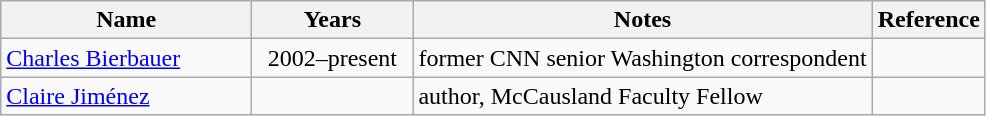<table class="wikitable sortable">
<tr>
<th width="160">Name</th>
<th width="100">Years</th>
<th width="*" class="unsortable">Notes</th>
<th width="*" class="unsortable">Reference</th>
</tr>
<tr>
<td><a href='#'>Charles Bierbauer</a></td>
<td align="center">2002–present</td>
<td>former CNN senior Washington correspondent</td>
<td></td>
</tr>
<tr>
<td><a href='#'>Claire Jiménez</a></td>
<td align="center"></td>
<td>author, McCausland Faculty Fellow</td>
<td></td>
</tr>
</table>
